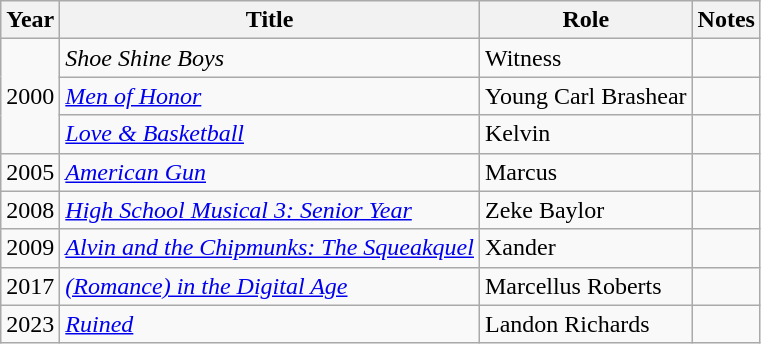<table class="wikitable">
<tr>
<th>Year</th>
<th>Title</th>
<th>Role</th>
<th class="unsortable">Notes</th>
</tr>
<tr>
<td rowspan=3>2000</td>
<td><em>Shoe Shine Boys</em></td>
<td>Witness</td>
<td></td>
</tr>
<tr>
<td><em><a href='#'>Men of Honor</a></em></td>
<td>Young Carl Brashear</td>
<td></td>
</tr>
<tr>
<td><em><a href='#'>Love & Basketball</a></em></td>
<td>Kelvin</td>
<td></td>
</tr>
<tr>
<td>2005</td>
<td><em><a href='#'>American Gun</a></em></td>
<td>Marcus</td>
<td></td>
</tr>
<tr>
<td>2008</td>
<td><em><a href='#'>High School Musical 3: Senior Year</a></em></td>
<td>Zeke Baylor</td>
<td></td>
</tr>
<tr>
<td>2009</td>
<td><em><a href='#'>Alvin and the Chipmunks: The Squeakquel</a></em></td>
<td>Xander</td>
<td></td>
</tr>
<tr>
<td>2017</td>
<td><em><a href='#'>(Romance) in the Digital Age</a></em></td>
<td>Marcellus Roberts</td>
<td></td>
</tr>
<tr>
<td>2023</td>
<td><em><a href='#'>Ruined</a></em></td>
<td>Landon Richards</td>
<td></td>
</tr>
</table>
